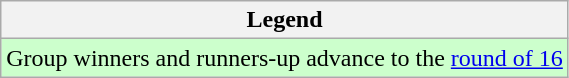<table class="wikitable" style="text-align:center;">
<tr>
<th>Legend</th>
</tr>
<tr bgcolor=#ccffcc>
<td>Group winners and runners-up advance to the <a href='#'>round of 16</a></td>
</tr>
</table>
